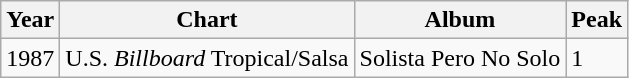<table class="wikitable">
<tr>
<th>Year</th>
<th>Chart </th>
<th>Album</th>
<th>Peak</th>
</tr>
<tr>
<td>1987</td>
<td>U.S. <em>Billboard</em> Tropical/Salsa</td>
<td>Solista Pero No Solo</td>
<td>1</td>
</tr>
</table>
